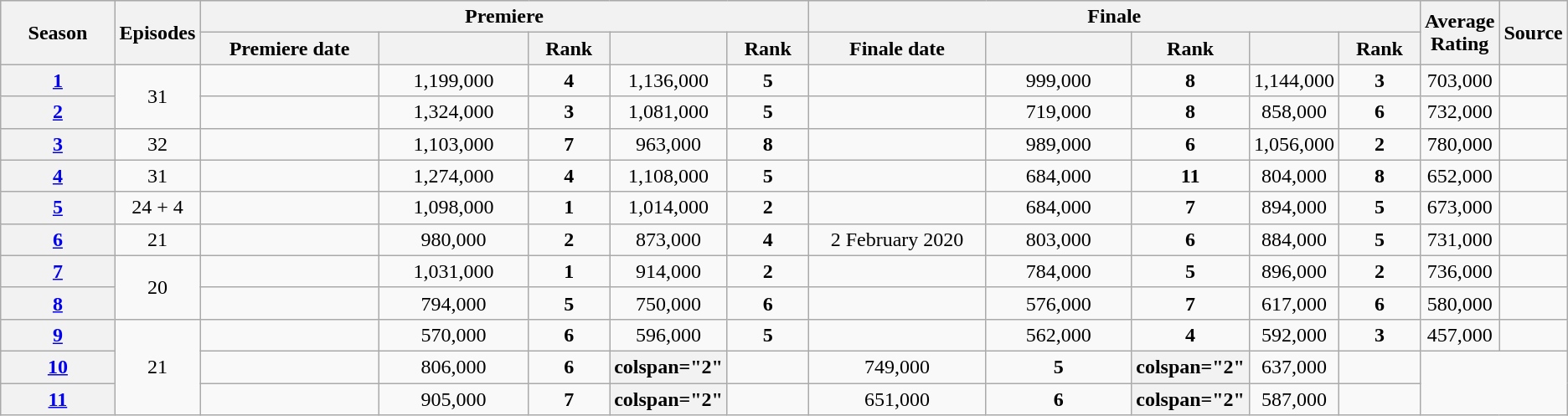<table class="wikitable plainrowheaders" style="text-align:center;">
<tr style="background:#DCDCDC;">
<th rowspan="2" scope="col" style="width:6em;">Season</th>
<th rowspan="2" scope="col">Episodes</th>
<th colspan="5" scope="col" style="width:10em;">Premiere</th>
<th colspan="5" scope="col" style="width:10em;">Finale</th>
<th rowspan="2">Average Rating</th>
<th rowspan="2" style="width:4%;">Source</th>
</tr>
<tr>
<th scope="col" style="width:10em;">Premiere date</th>
<th scope="col" style="width:8em;"><strong></strong><br><em><small></small></em></th>
<th scope="col" style="width:4em;">Rank</th>
<th scope="col"><strong></strong><br><em><small></small></em></th>
<th scope="col" style="width:4em;">Rank</th>
<th scope="col" style="width:10em;">Finale date</th>
<th scope="col" style="width:8em;"><strong></strong><br><em><small></small></em></th>
<th scope="col" style="width:4em;">Rank</th>
<th scope="col"><strong></strong><br><em><small></small></em></th>
<th scope="col" style="width:4em;">Rank</th>
</tr>
<tr>
<th scope="row" style="text-align:center;"><a href='#'>1</a></th>
<td rowspan="2">31</td>
<td></td>
<td>1,199,000</td>
<td><strong>4</strong></td>
<td>1,136,000</td>
<td><strong>5</strong></td>
<td></td>
<td>999,000</td>
<td><strong>8</strong></td>
<td>1,144,000</td>
<td><strong>3</strong></td>
<td>703,000</td>
<td></td>
</tr>
<tr>
<th scope="row" style="text-align:center;"><a href='#'>2</a></th>
<td></td>
<td>1,324,000</td>
<td><strong>3</strong></td>
<td>1,081,000</td>
<td><strong>5</strong></td>
<td></td>
<td>719,000</td>
<td><strong>8</strong></td>
<td>858,000</td>
<td><strong>6</strong></td>
<td>732,000</td>
<td></td>
</tr>
<tr>
<th scope="row" style="text-align:center;"><a href='#'>3</a></th>
<td>32</td>
<td></td>
<td>1,103,000</td>
<td><strong>7</strong></td>
<td>963,000</td>
<td><strong>8</strong></td>
<td></td>
<td>989,000</td>
<td><strong>6</strong></td>
<td>1,056,000</td>
<td><strong>2</strong></td>
<td>780,000</td>
<td></td>
</tr>
<tr>
<th scope="row" style="text-align:center;"><a href='#'>4</a></th>
<td>31</td>
<td></td>
<td>1,274,000</td>
<td><strong>4</strong></td>
<td>1,108,000</td>
<td><strong>5</strong></td>
<td></td>
<td>684,000</td>
<td><strong>11</strong></td>
<td>804,000</td>
<td><strong>8</strong></td>
<td>652,000</td>
<td></td>
</tr>
<tr>
<th scope="row" style="text-align:center;"><a href='#'>5</a></th>
<td>24 + 4</td>
<td></td>
<td>1,098,000</td>
<td><strong>1</strong></td>
<td>1,014,000</td>
<td><strong>2</strong></td>
<td></td>
<td>684,000</td>
<td><strong>7</strong></td>
<td>894,000</td>
<td><strong>5</strong></td>
<td>673,000</td>
<td></td>
</tr>
<tr>
<th scope="row" style="text-align:center;"><a href='#'>6</a></th>
<td>21</td>
<td></td>
<td>980,000</td>
<td><strong>2</strong></td>
<td>873,000</td>
<td><strong>4</strong></td>
<td>2 February 2020</td>
<td>803,000</td>
<td><strong>6</strong></td>
<td>884,000</td>
<td><strong>5</strong></td>
<td>731,000</td>
<td></td>
</tr>
<tr>
<th scope="row" style="text-align:center;"><a href='#'>7</a></th>
<td rowspan="2">20</td>
<td></td>
<td>1,031,000</td>
<td><strong>1</strong></td>
<td>914,000</td>
<td><strong>2</strong></td>
<td></td>
<td>784,000</td>
<td><strong>5</strong></td>
<td>896,000</td>
<td><strong>2</strong></td>
<td>736,000</td>
<td></td>
</tr>
<tr>
<th scope="row" style="text-align:center;"><a href='#'>8</a></th>
<td></td>
<td>794,000</td>
<td><strong>5</strong></td>
<td>750,000</td>
<td><strong>6</strong></td>
<td></td>
<td>576,000</td>
<td><strong>7</strong></td>
<td>617,000</td>
<td><strong>6</strong></td>
<td>580,000</td>
<td></td>
</tr>
<tr>
<th scope="row" style="text-align:center;"><a href='#'>9</a></th>
<td rowspan="3">21</td>
<td></td>
<td>570,000</td>
<td><strong>6</strong></td>
<td>596,000</td>
<td><strong>5</strong></td>
<td></td>
<td>562,000</td>
<td><strong>4</strong></td>
<td>592,000</td>
<td><strong>3</strong></td>
<td>457,000</td>
<td></td>
</tr>
<tr>
<th scope="row" style="text-align:center;"><a href='#'>10</a></th>
<td></td>
<td>806,000</td>
<td><strong>6</strong></td>
<th>colspan="2" </th>
<td></td>
<td>749,000</td>
<td><strong>5</strong></td>
<th>colspan="2" </th>
<td>637,000</td>
<td></td>
</tr>
<tr>
<th scope="row" style="text-align:center;"><a href='#'>11</a></th>
<td></td>
<td>905,000</td>
<td><strong>7</strong></td>
<th>colspan="2" </th>
<td></td>
<td>651,000</td>
<td><strong>6</strong></td>
<th>colspan="2" </th>
<td>587,000</td>
<td></td>
</tr>
</table>
